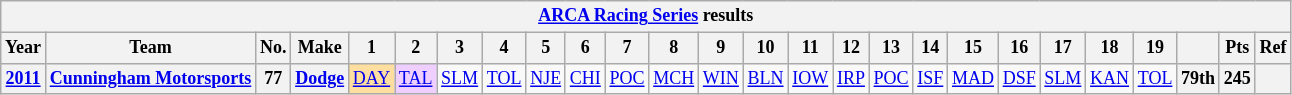<table class="wikitable" style="text-align:center; font-size:75%">
<tr>
<th colspan=48><a href='#'>ARCA Racing Series</a> results</th>
</tr>
<tr>
<th>Year</th>
<th>Team</th>
<th>No.</th>
<th>Make</th>
<th>1</th>
<th>2</th>
<th>3</th>
<th>4</th>
<th>5</th>
<th>6</th>
<th>7</th>
<th>8</th>
<th>9</th>
<th>10</th>
<th>11</th>
<th>12</th>
<th>13</th>
<th>14</th>
<th>15</th>
<th>16</th>
<th>17</th>
<th>18</th>
<th>19</th>
<th></th>
<th>Pts</th>
<th>Ref</th>
</tr>
<tr>
<th><a href='#'>2011</a></th>
<th><a href='#'>Cunningham Motorsports</a></th>
<th>77</th>
<th><a href='#'>Dodge</a></th>
<td style="background:#FFDF9F;"><a href='#'>DAY</a><br></td>
<td style="background:#EFCFFF;"><a href='#'>TAL</a><br></td>
<td><a href='#'>SLM</a></td>
<td><a href='#'>TOL</a></td>
<td><a href='#'>NJE</a></td>
<td><a href='#'>CHI</a></td>
<td><a href='#'>POC</a></td>
<td><a href='#'>MCH</a></td>
<td><a href='#'>WIN</a></td>
<td><a href='#'>BLN</a></td>
<td><a href='#'>IOW</a></td>
<td><a href='#'>IRP</a></td>
<td><a href='#'>POC</a></td>
<td><a href='#'>ISF</a></td>
<td><a href='#'>MAD</a></td>
<td><a href='#'>DSF</a></td>
<td><a href='#'>SLM</a></td>
<td><a href='#'>KAN</a></td>
<td><a href='#'>TOL</a></td>
<th>79th</th>
<th>245</th>
<th></th>
</tr>
</table>
